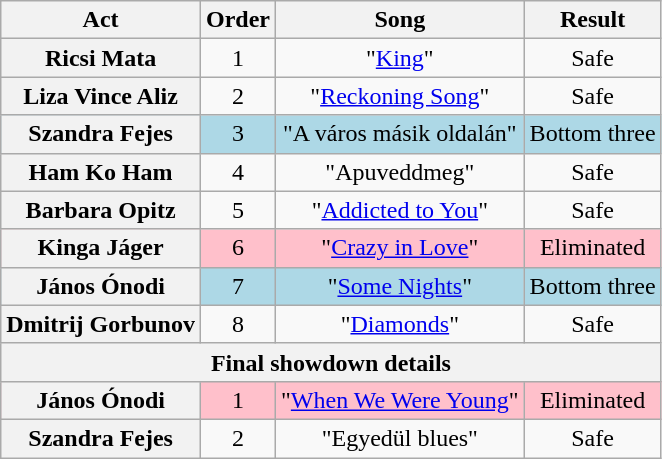<table class="wikitable" style="text-align:center;">
<tr>
<th scope="col">Act</th>
<th scope="col">Order</th>
<th scope="col">Song</th>
<th scope="col">Result</th>
</tr>
<tr>
<th scope="row">Ricsi Mata</th>
<td>1</td>
<td>"<a href='#'>King</a>"</td>
<td>Safe</td>
</tr>
<tr>
<th scope="row">Liza Vince Aliz</th>
<td>2</td>
<td>"<a href='#'>Reckoning Song</a>"</td>
<td>Safe</td>
</tr>
<tr bgcolor="Lightblue">
<th scope="row">Szandra Fejes</th>
<td>3</td>
<td>"A város másik oldalán"</td>
<td>Bottom three</td>
</tr>
<tr>
<th scope="row">Ham Ko Ham</th>
<td>4</td>
<td>"Apuveddmeg"</td>
<td>Safe</td>
</tr>
<tr>
<th scope="row">Barbara Opitz</th>
<td>5</td>
<td>"<a href='#'>Addicted to You</a>"</td>
<td>Safe</td>
</tr>
<tr bgcolor="pink">
<th scope="row">Kinga Jáger</th>
<td>6</td>
<td>"<a href='#'>Crazy in Love</a>"</td>
<td>Eliminated</td>
</tr>
<tr bgcolor="Lightblue">
<th scope="row">János Ónodi</th>
<td>7</td>
<td>"<a href='#'>Some Nights</a>"</td>
<td>Bottom three</td>
</tr>
<tr>
<th scope="row">Dmitrij Gorbunov</th>
<td>8</td>
<td>"<a href='#'>Diamonds</a>"</td>
<td>Safe</td>
</tr>
<tr>
<th scope="col" colspan="6">Final showdown details</th>
</tr>
<tr bgcolor="pink">
<th scope="row">János Ónodi</th>
<td>1</td>
<td>"<a href='#'>When We Were Young</a>"</td>
<td>Eliminated</td>
</tr>
<tr>
<th scope="row">Szandra Fejes</th>
<td>2</td>
<td>"Egyedül blues"</td>
<td>Safe</td>
</tr>
</table>
